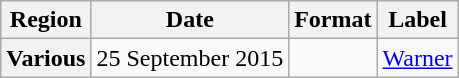<table class="wikitable plainrowheaders">
<tr>
<th>Region</th>
<th>Date</th>
<th>Format</th>
<th>Label</th>
</tr>
<tr>
<th scope="row">Various</th>
<td>25 September 2015</td>
<td></td>
<td><a href='#'>Warner</a></td>
</tr>
</table>
